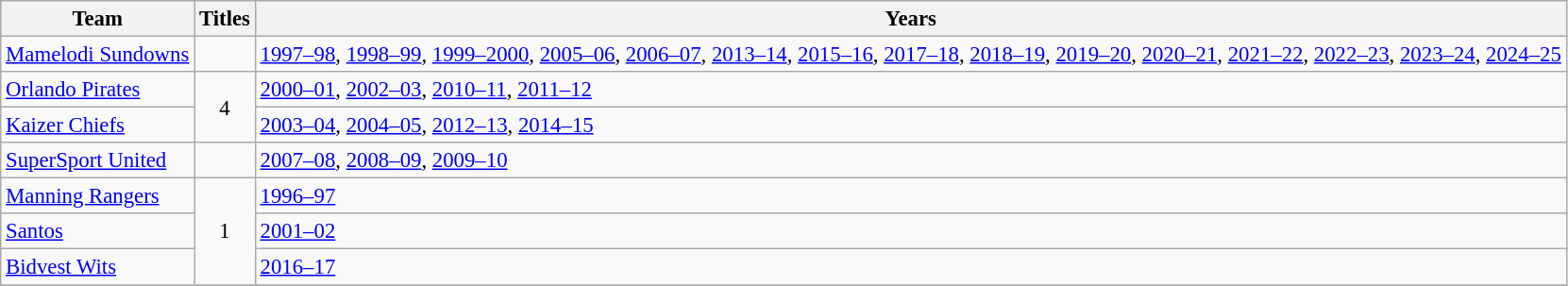<table class="wikitable sortable" style="text-align: left; font-size:95%;">
<tr>
<th>Team</th>
<th>Titles</th>
<th>Years</th>
</tr>
<tr>
<td><a href='#'>Mamelodi Sundowns</a></td>
<td></td>
<td><a href='#'>1997–98</a>, <a href='#'>1998–99</a>, <a href='#'>1999–2000</a>, <a href='#'>2005–06</a>, <a href='#'>2006–07</a>, <a href='#'>2013–14</a>, <a href='#'>2015–16</a>, <a href='#'>2017–18</a>, <a href='#'>2018–19</a>, <a href='#'>2019–20</a>, <a href='#'>2020–21</a>, <a href='#'>2021–22</a>, <a href='#'>2022–23</a>, <a href='#'>2023–24</a>, <a href='#'>2024–25</a></td>
</tr>
<tr>
<td><a href='#'>Orlando Pirates</a></td>
<td rowspan=2 style="text-align:center;">4</td>
<td><a href='#'>2000–01</a>, <a href='#'>2002–03</a>, <a href='#'>2010–11</a>, <a href='#'>2011–12</a></td>
</tr>
<tr>
<td><a href='#'>Kaizer Chiefs</a></td>
<td><a href='#'>2003–04</a>, <a href='#'>2004–05</a>, <a href='#'>2012–13</a>, <a href='#'>2014–15</a></td>
</tr>
<tr>
<td><a href='#'>SuperSport United</a></td>
<td></td>
<td><a href='#'>2007–08</a>, <a href='#'>2008–09</a>, <a href='#'>2009–10</a></td>
</tr>
<tr>
<td><a href='#'>Manning Rangers</a></td>
<td rowspan=3 style="text-align:center;">1</td>
<td><a href='#'>1996–97</a></td>
</tr>
<tr>
<td><a href='#'>Santos</a></td>
<td><a href='#'>2001–02</a></td>
</tr>
<tr>
<td><a href='#'>Bidvest Wits</a></td>
<td><a href='#'>2016–17</a></td>
</tr>
<tr>
</tr>
</table>
